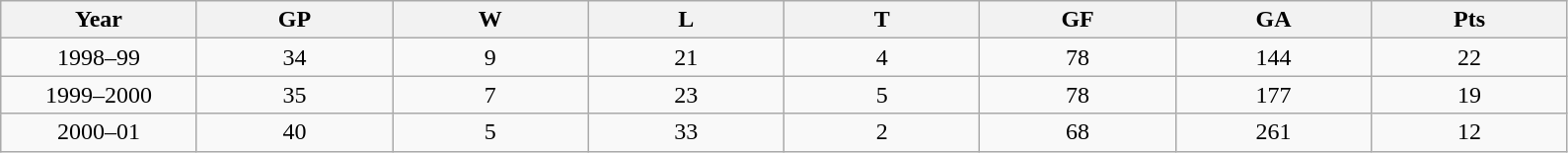<table class="wikitable sortable" style="text-align:center">
<tr>
<th width="7.5%">Year</th>
<th width="7.5%" title="Games played" class="unsortable">GP</th>
<th width="7.5%" title="Wins">W</th>
<th width="7.5%" title="Losses">L</th>
<th width="7.5%" title="Ties">T</th>
<th width="7.5%" title="Goals for">GF</th>
<th width="7.5%" title="Goals against">GA</th>
<th width="7.5%" title="Points">Pts</th>
</tr>
<tr>
<td>1998–99</td>
<td>34</td>
<td>9</td>
<td>21</td>
<td>4</td>
<td>78</td>
<td>144</td>
<td>22</td>
</tr>
<tr>
<td>1999–2000</td>
<td>35</td>
<td>7</td>
<td>23</td>
<td>5</td>
<td>78</td>
<td>177</td>
<td>19</td>
</tr>
<tr>
<td>2000–01</td>
<td>40</td>
<td>5</td>
<td>33</td>
<td>2</td>
<td>68</td>
<td>261</td>
<td>12</td>
</tr>
</table>
